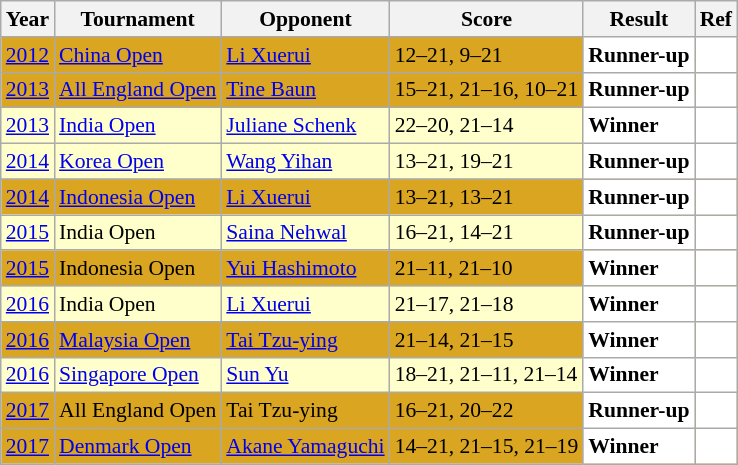<table class="sortable wikitable" style="font-size: 90%">
<tr>
<th>Year</th>
<th>Tournament</th>
<th>Opponent</th>
<th>Score</th>
<th>Result</th>
<th>Ref</th>
</tr>
<tr style="background:#DAA520">
<td align="center"><a href='#'>2012</a></td>
<td align="left"><a href='#'>China Open</a></td>
<td align="left"> <a href='#'>Li Xuerui</a></td>
<td align="left">12–21, 9–21</td>
<td style="text-align:left; background:white"> <strong>Runner-up</strong></td>
<td style="text-align:center; background:white"></td>
</tr>
<tr style="background:#DAA520">
<td align="center"><a href='#'>2013</a></td>
<td align="left"><a href='#'>All England Open</a></td>
<td align="left"> <a href='#'>Tine Baun</a></td>
<td align="left">15–21, 21–16, 10–21</td>
<td style="text-align:left; background:white"> <strong>Runner-up</strong></td>
<td style="text-align:center; background:white"></td>
</tr>
<tr style="background:#FFFFCC">
<td align="center"><a href='#'>2013</a></td>
<td align="left"><a href='#'>India Open</a></td>
<td align="left"> <a href='#'>Juliane Schenk</a></td>
<td align="left">22–20, 21–14</td>
<td style="text-align:left; background:white"> <strong>Winner</strong></td>
<td style="text-align:center; background:white"></td>
</tr>
<tr style="background:#FFFFCC">
<td align="center"><a href='#'>2014</a></td>
<td align="left"><a href='#'>Korea Open</a></td>
<td align="left"> <a href='#'>Wang Yihan</a></td>
<td align="left">13–21, 19–21</td>
<td style="text-align:left; background:white"> <strong>Runner-up</strong></td>
<td style="text-align:center; background:white"></td>
</tr>
<tr style="background:#DAA520">
<td align="center"><a href='#'>2014</a></td>
<td align="left"><a href='#'>Indonesia Open</a></td>
<td align="left"> <a href='#'>Li Xuerui</a></td>
<td align="left">13–21, 13–21</td>
<td style="text-align:left; background:white"> <strong>Runner-up</strong></td>
<td style="text-align:center; background:white"></td>
</tr>
<tr style="background:#FFFFCC">
<td align="center"><a href='#'>2015</a></td>
<td align="left">India Open</td>
<td align="left"> <a href='#'>Saina Nehwal</a></td>
<td align="left">16–21, 14–21</td>
<td style="text-align:left; background:white"> <strong>Runner-up</strong></td>
<td style="text-align:center; background:white"></td>
</tr>
<tr style="background:#DAA520">
<td align="center"><a href='#'>2015</a></td>
<td align="left">Indonesia Open</td>
<td align="left"> <a href='#'>Yui Hashimoto</a></td>
<td align="left">21–11, 21–10</td>
<td style="text-align:left; background:white"> <strong>Winner</strong></td>
<td style="text-align:center; background:white"></td>
</tr>
<tr style="background:#FFFFCC">
<td align="center"><a href='#'>2016</a></td>
<td align="left">India Open</td>
<td align="left"> <a href='#'>Li Xuerui</a></td>
<td align="left">21–17, 21–18</td>
<td style="text-align:left; background:white"> <strong>Winner</strong></td>
<td style="text-align:center; background:white"></td>
</tr>
<tr style="background:#DAA520">
<td align="center"><a href='#'>2016</a></td>
<td align="left"><a href='#'>Malaysia Open</a></td>
<td align="left"> <a href='#'>Tai Tzu-ying</a></td>
<td align="left">21–14, 21–15</td>
<td style="text-align:left; background:white"> <strong>Winner</strong></td>
<td style="text-align:center; background:white"></td>
</tr>
<tr style="background:#FFFFCC">
<td align="center"><a href='#'>2016</a></td>
<td align="left"><a href='#'>Singapore Open</a></td>
<td align="left"> <a href='#'>Sun Yu</a></td>
<td align="left">18–21, 21–11, 21–14</td>
<td style="text-align:left; background:white"> <strong>Winner</strong></td>
<td style="text-align:center; background:white"></td>
</tr>
<tr style="background:#DAA520">
<td align="center"><a href='#'>2017</a></td>
<td align="left">All England Open</td>
<td align="left"> Tai Tzu-ying</td>
<td align="left">16–21, 20–22</td>
<td style="text-align:left; background:white"> <strong>Runner-up</strong></td>
<td style="text-align:center; background:white"></td>
</tr>
<tr style="background:#DAA520">
<td align="center"><a href='#'>2017</a></td>
<td align="left"><a href='#'>Denmark Open</a></td>
<td align="left"> <a href='#'>Akane Yamaguchi</a></td>
<td align="left">14–21, 21–15, 21–19</td>
<td style="text-align:left; background:white"> <strong>Winner</strong></td>
<td style="text-align:center; background:white"></td>
</tr>
</table>
